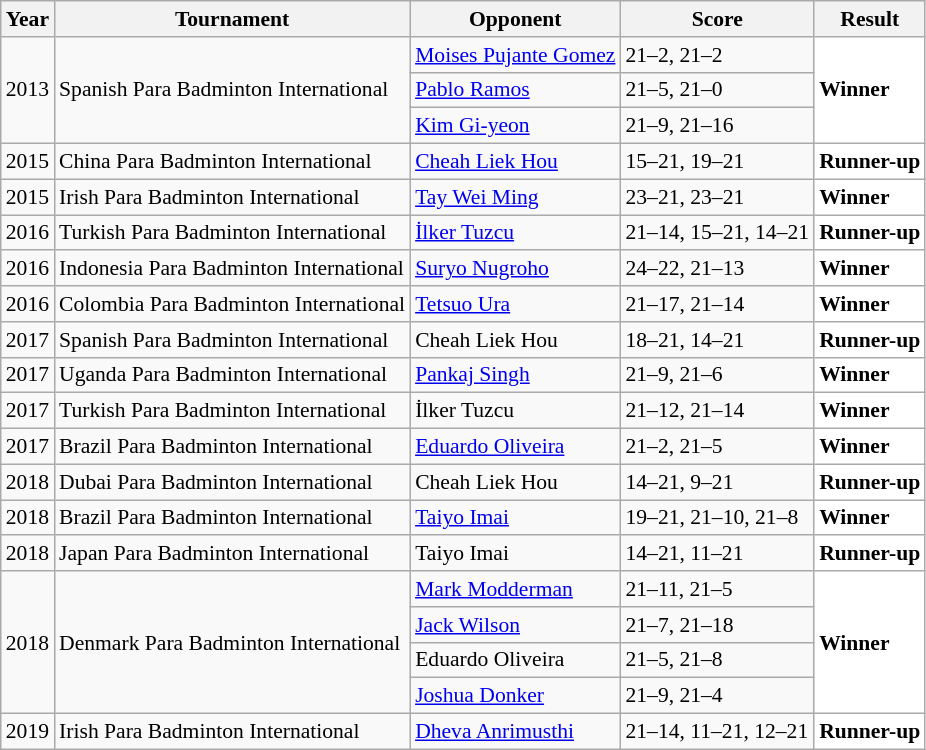<table class="sortable wikitable" style="font-size: 90%;">
<tr>
<th>Year</th>
<th>Tournament</th>
<th>Opponent</th>
<th>Score</th>
<th>Result</th>
</tr>
<tr>
<td rowspan="3" align="center">2013</td>
<td rowspan="3" align="left">Spanish Para Badminton International</td>
<td align="left"> <a href='#'>Moises Pujante Gomez</a></td>
<td align="left">21–2, 21–2</td>
<td rowspan="3" style="text-align:left; background:white"> <strong>Winner</strong></td>
</tr>
<tr>
<td align="left"> <a href='#'>Pablo Ramos</a></td>
<td align="left">21–5, 21–0</td>
</tr>
<tr>
<td align="left"> <a href='#'>Kim Gi-yeon</a></td>
<td align="left">21–9, 21–16</td>
</tr>
<tr>
<td align="center">2015</td>
<td align="left">China Para Badminton International</td>
<td align="left"> <a href='#'>Cheah Liek Hou</a></td>
<td align="left">15–21, 19–21</td>
<td style="text-align:left; background:white"> <strong>Runner-up</strong></td>
</tr>
<tr>
<td align="center">2015</td>
<td align="left">Irish Para Badminton International</td>
<td align="left"> <a href='#'>Tay Wei Ming</a></td>
<td align="left">23–21, 23–21</td>
<td style="text-align:left; background:white"> <strong>Winner</strong></td>
</tr>
<tr>
<td align="center">2016</td>
<td align="left">Turkish Para Badminton International</td>
<td align="left"> <a href='#'>İlker Tuzcu</a></td>
<td align="left">21–14, 15–21, 14–21</td>
<td style="text-align:left; background:white"> <strong>Runner-up</strong></td>
</tr>
<tr>
<td align="center">2016</td>
<td align="left">Indonesia Para Badminton International</td>
<td align="left"> <a href='#'>Suryo Nugroho</a></td>
<td align="left">24–22, 21–13</td>
<td style="text-align:left; background:white"> <strong>Winner</strong></td>
</tr>
<tr>
<td align="center">2016</td>
<td align="left">Colombia Para Badminton International</td>
<td align="left"> <a href='#'>Tetsuo Ura</a></td>
<td align="left">21–17, 21–14</td>
<td style="text-align:left; background:white"> <strong>Winner</strong></td>
</tr>
<tr>
<td align="center">2017</td>
<td align="left">Spanish Para Badminton International</td>
<td align="left"> Cheah Liek Hou</td>
<td align="left">18–21, 14–21</td>
<td style="text-align:left; background:white"> <strong>Runner-up</strong></td>
</tr>
<tr>
<td align="center">2017</td>
<td align="left">Uganda Para Badminton International</td>
<td align="left"> <a href='#'>Pankaj Singh</a></td>
<td align="left">21–9, 21–6</td>
<td style="text-align:left; background:white"> <strong>Winner</strong></td>
</tr>
<tr>
<td align="center">2017</td>
<td align="left">Turkish Para Badminton International</td>
<td align="left"> İlker Tuzcu</td>
<td align="left">21–12, 21–14</td>
<td style="text-align:left; background:white"> <strong>Winner</strong></td>
</tr>
<tr>
<td align="center">2017</td>
<td align="left">Brazil Para Badminton International</td>
<td align="left"> <a href='#'>Eduardo Oliveira</a></td>
<td align="left">21–2, 21–5</td>
<td style="text-align:left; background:white"> <strong>Winner</strong></td>
</tr>
<tr>
<td align="center">2018</td>
<td align="left">Dubai Para Badminton International</td>
<td align="left"> Cheah Liek Hou</td>
<td align="left">14–21, 9–21</td>
<td style="text-align:left; background:white"> <strong>Runner-up</strong></td>
</tr>
<tr>
<td align="center">2018</td>
<td align="left">Brazil Para Badminton International</td>
<td align="left"> <a href='#'>Taiyo Imai</a></td>
<td align="left">19–21, 21–10, 21–8</td>
<td style="text-align:left; background:white"> <strong>Winner</strong></td>
</tr>
<tr>
<td align="center">2018</td>
<td align="left">Japan Para Badminton International</td>
<td align="left"> Taiyo Imai</td>
<td align="left">14–21, 11–21</td>
<td style="text-align:left; background:white"> <strong>Runner-up</strong></td>
</tr>
<tr>
<td rowspan="4" align="center">2018</td>
<td rowspan="4" align="left">Denmark Para Badminton International</td>
<td align="left"> <a href='#'>Mark Modderman</a></td>
<td align="left">21–11, 21–5</td>
<td rowspan="4" style="text-align:left; background:white"> <strong>Winner</strong></td>
</tr>
<tr>
<td align="left"> <a href='#'>Jack Wilson</a></td>
<td align="left">21–7, 21–18</td>
</tr>
<tr>
<td align="left"> Eduardo Oliveira</td>
<td align="left">21–5, 21–8</td>
</tr>
<tr>
<td align="left"> <a href='#'>Joshua Donker</a></td>
<td align="left">21–9, 21–4</td>
</tr>
<tr>
<td align="center">2019</td>
<td align="left">Irish Para Badminton International</td>
<td align="left"> <a href='#'>Dheva Anrimusthi</a></td>
<td align="left">21–14, 11–21, 12–21</td>
<td style="text-align:left; background:white"> <strong>Runner-up</strong></td>
</tr>
</table>
